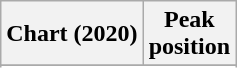<table class="wikitable sortable plainrowheaders" style="text-align:center">
<tr>
<th scope="col">Chart (2020)</th>
<th scope="col">Peak<br>position</th>
</tr>
<tr>
</tr>
<tr>
</tr>
<tr>
</tr>
<tr>
</tr>
</table>
